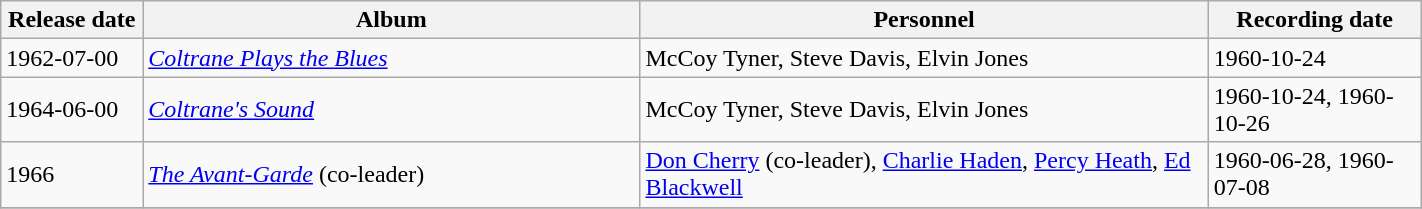<table class="wikitable sortable" style="width:75%">
<tr>
<th style="vertical-align:bottom; text-align:center; width:10%;">Release date</th>
<th style="vertical-align:bottom; text-align:center; width:35%;">Album</th>
<th style="vertical-align:bottom; text-align:center; width:40%;">Personnel</th>
<th style="vertical-align:bottom; text-align:center; width:15%;">Recording date</th>
</tr>
<tr>
<td>1962-07-00</td>
<td><em><a href='#'>Coltrane Plays the Blues</a></em></td>
<td>McCoy Tyner, Steve Davis, Elvin Jones</td>
<td>1960-10-24</td>
</tr>
<tr>
<td>1964-06-00</td>
<td><em><a href='#'>Coltrane's Sound</a></em></td>
<td>McCoy Tyner, Steve Davis, Elvin Jones</td>
<td>1960-10-24, 1960-10-26</td>
</tr>
<tr>
<td>1966</td>
<td><em><a href='#'>The Avant-Garde</a></em> (co-leader)</td>
<td><a href='#'>Don Cherry</a> (co-leader), <a href='#'>Charlie Haden</a>, <a href='#'>Percy Heath</a>, <a href='#'>Ed Blackwell</a></td>
<td>1960-06-28, 1960-07-08</td>
</tr>
<tr>
</tr>
</table>
